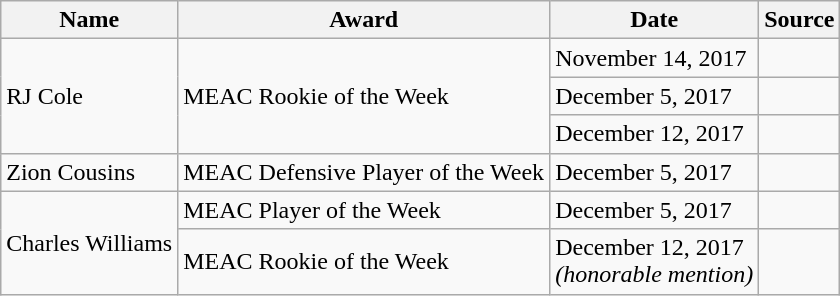<table class=wikitable "border="1">
<tr>
<th>Name</th>
<th>Award</th>
<th>Date</th>
<th>Source</th>
</tr>
<tr>
<td rowspan=3>RJ Cole</td>
<td rowspan=3>MEAC Rookie of the Week</td>
<td>November 14, 2017</td>
<td></td>
</tr>
<tr>
<td>December 5, 2017</td>
<td></td>
</tr>
<tr>
<td>December 12, 2017</td>
<td></td>
</tr>
<tr>
<td>Zion Cousins</td>
<td>MEAC Defensive Player of the Week</td>
<td>December 5, 2017</td>
<td></td>
</tr>
<tr>
<td rowspan=2>Charles Williams</td>
<td>MEAC Player of the Week</td>
<td>December 5, 2017</td>
<td></td>
</tr>
<tr>
<td>MEAC Rookie of the Week</td>
<td>December 12, 2017 <br><em>(honorable mention)</em></td>
<td></td>
</tr>
</table>
